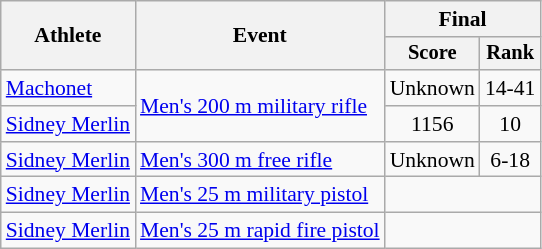<table class="wikitable" style="font-size:90%">
<tr>
<th rowspan="2">Athlete</th>
<th rowspan="2">Event</th>
<th colspan=2>Final</th>
</tr>
<tr style="font-size:95%">
<th>Score</th>
<th>Rank</th>
</tr>
<tr align=center>
<td align=left><a href='#'>Machonet</a></td>
<td align=left rowspan=2><a href='#'>Men's 200 m military rifle</a></td>
<td>Unknown</td>
<td>14-41</td>
</tr>
<tr align=center>
<td align=left><a href='#'>Sidney Merlin</a></td>
<td>1156</td>
<td>10</td>
</tr>
<tr align=center>
<td align=left><a href='#'>Sidney Merlin</a></td>
<td align=left><a href='#'>Men's 300 m free rifle</a></td>
<td>Unknown</td>
<td>6-18</td>
</tr>
<tr align=center>
<td align=left><a href='#'>Sidney Merlin</a></td>
<td align=left><a href='#'>Men's 25 m military pistol</a></td>
<td colspan=2></td>
</tr>
<tr align=center>
<td align=left><a href='#'>Sidney Merlin</a></td>
<td align=left><a href='#'>Men's 25 m rapid fire pistol</a></td>
<td colspan=2></td>
</tr>
</table>
